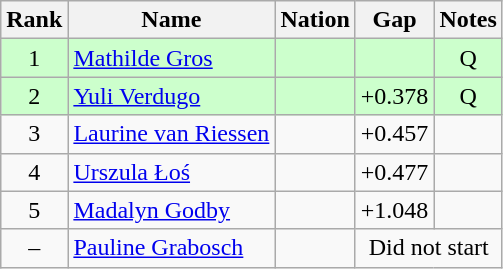<table class="wikitable sortable" style="text-align:center">
<tr>
<th>Rank</th>
<th>Name</th>
<th>Nation</th>
<th>Gap</th>
<th>Notes</th>
</tr>
<tr bgcolor=ccffcc>
<td>1</td>
<td align=left><a href='#'>Mathilde Gros</a></td>
<td align=left></td>
<td></td>
<td>Q</td>
</tr>
<tr bgcolor=ccffcc>
<td>2</td>
<td align=left><a href='#'>Yuli Verdugo</a></td>
<td align=left></td>
<td>+0.378</td>
<td>Q</td>
</tr>
<tr>
<td>3</td>
<td align=left><a href='#'>Laurine van Riessen</a></td>
<td align=left></td>
<td>+0.457</td>
<td></td>
</tr>
<tr>
<td>4</td>
<td align=left><a href='#'>Urszula Łoś</a></td>
<td align=left></td>
<td>+0.477</td>
<td></td>
</tr>
<tr>
<td>5</td>
<td align=left><a href='#'>Madalyn Godby</a></td>
<td align=left></td>
<td>+1.048</td>
<td></td>
</tr>
<tr>
<td>–</td>
<td align=left><a href='#'>Pauline Grabosch</a></td>
<td align=left></td>
<td colspan=2>Did not start</td>
</tr>
</table>
